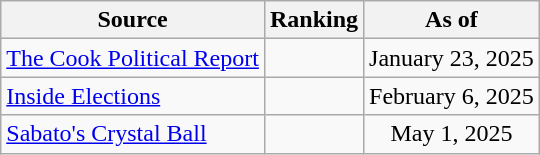<table class="wikitable" style=text-align:center>
<tr>
<th>Source</th>
<th>Ranking</th>
<th>As of</th>
</tr>
<tr>
<td align=left><a href='#'>The Cook Political Report</a></td>
<td></td>
<td>January 23, 2025</td>
</tr>
<tr>
<td align=left><a href='#'>Inside Elections</a></td>
<td></td>
<td>February 6, 2025</td>
</tr>
<tr>
<td align=left><a href='#'>Sabato's Crystal Ball</a></td>
<td></td>
<td>May 1, 2025</td>
</tr>
</table>
